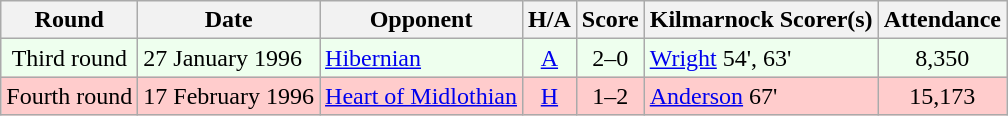<table class="wikitable" style="text-align:center">
<tr>
<th>Round</th>
<th>Date</th>
<th>Opponent</th>
<th>H/A</th>
<th>Score</th>
<th>Kilmarnock Scorer(s)</th>
<th>Attendance</th>
</tr>
<tr bgcolor=#EEFFEE>
<td>Third round</td>
<td align=left>27 January 1996</td>
<td align=left><a href='#'>Hibernian</a></td>
<td><a href='#'>A</a></td>
<td>2–0</td>
<td align=left><a href='#'>Wright</a> 54', 63'</td>
<td>8,350</td>
</tr>
<tr bgcolor=#FFCCCC>
<td>Fourth round</td>
<td align=left>17 February 1996</td>
<td align=left><a href='#'>Heart of Midlothian</a></td>
<td><a href='#'>H</a></td>
<td>1–2</td>
<td align=left><a href='#'>Anderson</a> 67'</td>
<td>15,173</td>
</tr>
</table>
